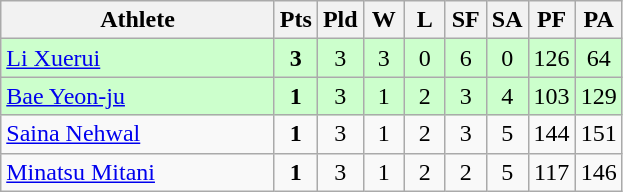<table class=wikitable style="text-align:center">
<tr>
<th width=175>Athlete</th>
<th width=20>Pts</th>
<th width=20>Pld</th>
<th width=20>W</th>
<th width=20>L</th>
<th width=20>SF</th>
<th width=20>SA</th>
<th width=20>PF</th>
<th width=20>PA</th>
</tr>
<tr bgcolor=ccffcc>
<td style="text-align:left"> <a href='#'>Li Xuerui</a></td>
<td><strong>3</strong></td>
<td>3</td>
<td>3</td>
<td>0</td>
<td>6</td>
<td>0</td>
<td>126</td>
<td>64</td>
</tr>
<tr bgcolor=ccffcc>
<td style="text-align:left"> <a href='#'>Bae Yeon-ju</a></td>
<td><strong>1</strong></td>
<td>3</td>
<td>1</td>
<td>2</td>
<td>3</td>
<td>4</td>
<td>103</td>
<td>129</td>
</tr>
<tr bgcolor=>
<td style="text-align:left"> <a href='#'>Saina Nehwal</a></td>
<td><strong>1</strong></td>
<td>3</td>
<td>1</td>
<td>2</td>
<td>3</td>
<td>5</td>
<td>144</td>
<td>151</td>
</tr>
<tr bgcolor=>
<td style="text-align:left"> <a href='#'>Minatsu Mitani</a></td>
<td><strong>1</strong></td>
<td>3</td>
<td>1</td>
<td>2</td>
<td>2</td>
<td>5</td>
<td>117</td>
<td>146</td>
</tr>
</table>
